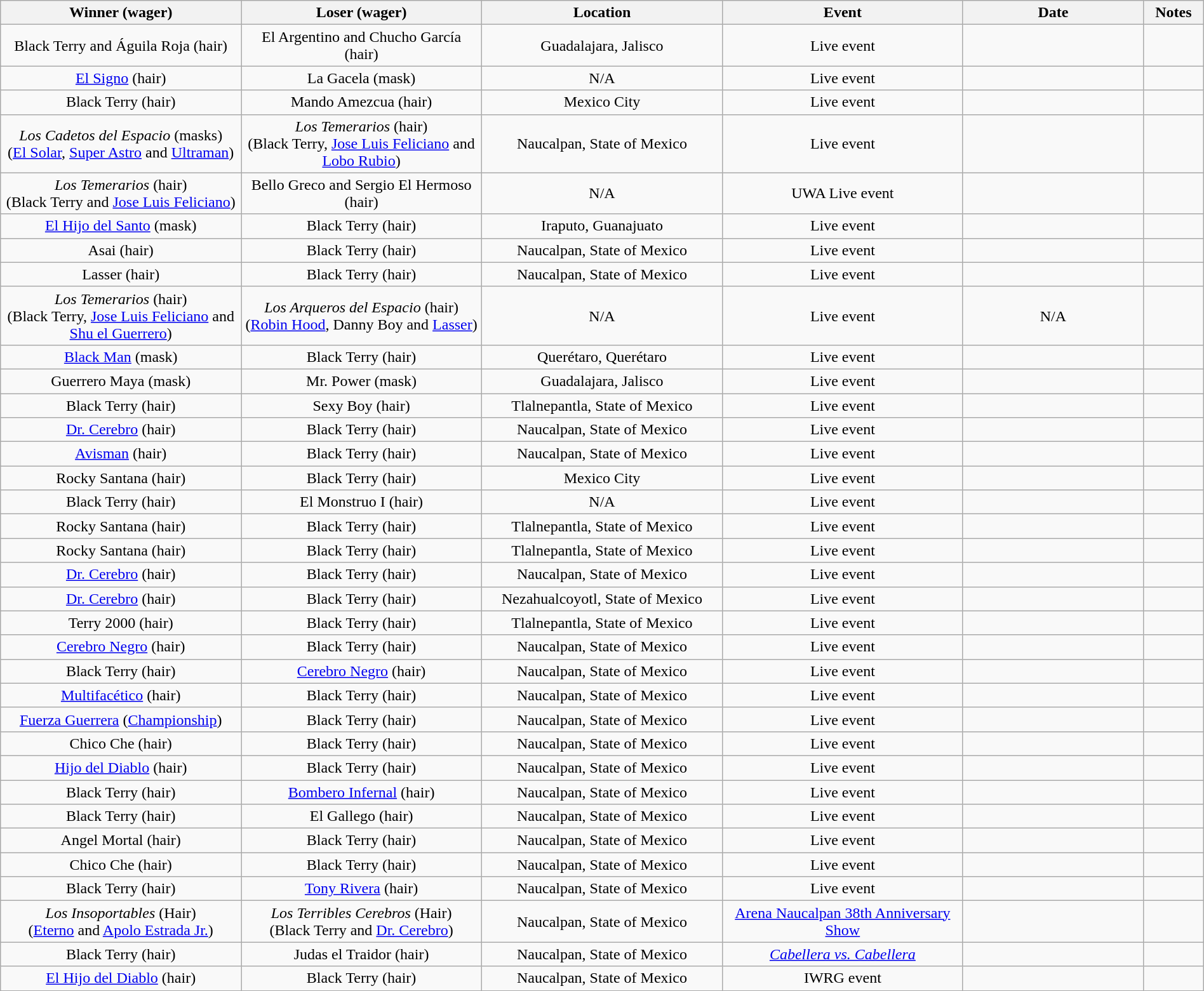<table class="wikitable sortable" width=100%  style="text-align: center">
<tr>
<th width=20% scope="col">Winner (wager)</th>
<th width=20% scope="col">Loser (wager)</th>
<th width=20% scope="col">Location</th>
<th width=20% scope="col">Event</th>
<th width=15% scope="col">Date</th>
<th class="unsortable" width=5% scope="col">Notes</th>
</tr>
<tr>
<td>Black Terry and Águila Roja (hair)</td>
<td>El Argentino and Chucho García (hair)</td>
<td>Guadalajara, Jalisco</td>
<td>Live event</td>
<td></td>
<td> </td>
</tr>
<tr>
<td><a href='#'>El Signo</a> (hair)</td>
<td>La Gacela (mask)</td>
<td>N/A</td>
<td>Live event</td>
<td></td>
<td></td>
</tr>
<tr>
<td>Black Terry (hair)</td>
<td>Mando Amezcua (hair)</td>
<td>Mexico City</td>
<td>Live event</td>
<td></td>
<td> </td>
</tr>
<tr>
<td><em>Los Cadetos del Espacio</em> (masks)<br>(<a href='#'>El Solar</a>, <a href='#'>Super Astro</a> and <a href='#'>Ultraman</a>)</td>
<td><em>Los Temerarios</em> (hair)<br>(Black Terry, <a href='#'>Jose Luis Feliciano</a> and <a href='#'>Lobo Rubio</a>)</td>
<td>Naucalpan, State of Mexico</td>
<td>Live event</td>
<td></td>
<td></td>
</tr>
<tr>
<td><em>Los Temerarios</em> (hair)<br>(Black Terry and <a href='#'>Jose Luis Feliciano</a>)</td>
<td>Bello Greco and Sergio El Hermoso (hair)</td>
<td>N/A</td>
<td>UWA Live event</td>
<td></td>
<td></td>
</tr>
<tr>
<td><a href='#'>El Hijo del Santo</a> (mask)</td>
<td>Black Terry (hair)</td>
<td>Iraputo, Guanajuato</td>
<td>Live event</td>
<td></td>
<td> </td>
</tr>
<tr>
<td>Asai (hair)</td>
<td>Black Terry (hair)</td>
<td>Naucalpan, State of Mexico</td>
<td>Live event</td>
<td></td>
<td> </td>
</tr>
<tr>
<td>Lasser (hair)</td>
<td>Black Terry (hair)</td>
<td>Naucalpan, State of Mexico</td>
<td>Live event</td>
<td></td>
<td> </td>
</tr>
<tr>
<td><em>Los Temerarios</em> (hair)<br>(Black Terry, <a href='#'>Jose Luis Feliciano</a> and <a href='#'>Shu el Guerrero</a>)</td>
<td><em>Los Arqueros del Espacio</em> (hair)<br>(<a href='#'>Robin Hood</a>, Danny Boy and <a href='#'>Lasser</a>)</td>
<td>N/A</td>
<td>Live event</td>
<td>N/A</td>
<td> </td>
</tr>
<tr>
<td><a href='#'>Black Man</a> (mask)</td>
<td>Black Terry (hair)</td>
<td>Querétaro, Querétaro</td>
<td>Live event</td>
<td></td>
<td> </td>
</tr>
<tr>
<td>Guerrero Maya (mask)</td>
<td>Mr. Power (mask)</td>
<td>Guadalajara, Jalisco</td>
<td>Live event</td>
<td></td>
<td></td>
</tr>
<tr>
<td>Black Terry (hair)</td>
<td>Sexy Boy (hair)</td>
<td>Tlalnepantla, State of Mexico</td>
<td>Live event</td>
<td></td>
<td> </td>
</tr>
<tr>
<td><a href='#'>Dr. Cerebro</a> (hair)</td>
<td>Black Terry (hair)</td>
<td>Naucalpan, State of Mexico</td>
<td>Live event</td>
<td></td>
<td> </td>
</tr>
<tr>
<td><a href='#'>Avisman</a> (hair)</td>
<td>Black Terry (hair)</td>
<td>Naucalpan, State of Mexico</td>
<td>Live event</td>
<td></td>
<td> </td>
</tr>
<tr>
<td>Rocky Santana (hair)</td>
<td>Black Terry (hair)</td>
<td>Mexico City</td>
<td>Live event</td>
<td></td>
<td> </td>
</tr>
<tr>
<td>Black Terry (hair)</td>
<td>El Monstruo I (hair)</td>
<td>N/A</td>
<td>Live event</td>
<td></td>
<td> </td>
</tr>
<tr>
<td>Rocky Santana (hair)</td>
<td>Black Terry (hair)</td>
<td>Tlalnepantla, State of Mexico</td>
<td>Live event</td>
<td></td>
<td> </td>
</tr>
<tr>
<td>Rocky Santana (hair)</td>
<td>Black Terry (hair)</td>
<td>Tlalnepantla, State of Mexico</td>
<td>Live event</td>
<td></td>
<td> </td>
</tr>
<tr>
<td><a href='#'>Dr. Cerebro</a> (hair)</td>
<td>Black Terry (hair)</td>
<td>Naucalpan, State of Mexico</td>
<td>Live event</td>
<td></td>
<td> </td>
</tr>
<tr>
<td><a href='#'>Dr. Cerebro</a> (hair)</td>
<td>Black Terry (hair)</td>
<td>Nezahualcoyotl, State of Mexico</td>
<td>Live event</td>
<td></td>
<td></td>
</tr>
<tr>
<td>Terry 2000 (hair)</td>
<td>Black Terry (hair)</td>
<td>Tlalnepantla, State of Mexico</td>
<td>Live event</td>
<td></td>
<td></td>
</tr>
<tr>
<td><a href='#'>Cerebro Negro</a> (hair)</td>
<td>Black Terry (hair)</td>
<td>Naucalpan, State of Mexico</td>
<td>Live event</td>
<td></td>
<td> </td>
</tr>
<tr>
<td>Black Terry (hair)</td>
<td><a href='#'>Cerebro Negro</a> (hair)</td>
<td>Naucalpan, State of Mexico</td>
<td>Live event</td>
<td></td>
<td> </td>
</tr>
<tr>
<td><a href='#'>Multifacético</a> (hair)</td>
<td>Black Terry (hair)</td>
<td>Naucalpan, State of Mexico</td>
<td>Live event</td>
<td></td>
<td></td>
</tr>
<tr>
<td><a href='#'>Fuerza Guerrera</a> (<a href='#'>Championship</a>)</td>
<td>Black Terry (hair)</td>
<td>Naucalpan, State of Mexico</td>
<td>Live event</td>
<td></td>
<td></td>
</tr>
<tr>
<td>Chico Che (hair)</td>
<td>Black Terry (hair)</td>
<td>Naucalpan, State of Mexico</td>
<td>Live event</td>
<td></td>
<td></td>
</tr>
<tr>
<td><a href='#'>Hijo del Diablo</a> (hair)</td>
<td>Black Terry (hair)</td>
<td>Naucalpan, State of Mexico</td>
<td>Live event</td>
<td></td>
<td></td>
</tr>
<tr>
<td>Black Terry (hair)</td>
<td><a href='#'>Bombero Infernal</a> (hair)</td>
<td>Naucalpan, State of Mexico</td>
<td>Live event</td>
<td></td>
<td></td>
</tr>
<tr>
<td>Black Terry (hair)</td>
<td>El Gallego (hair)</td>
<td>Naucalpan, State of Mexico</td>
<td>Live event</td>
<td></td>
<td> </td>
</tr>
<tr>
<td>Angel Mortal (hair)</td>
<td>Black Terry (hair)</td>
<td>Naucalpan, State of Mexico</td>
<td>Live event</td>
<td></td>
<td> </td>
</tr>
<tr>
<td>Chico Che (hair)</td>
<td>Black Terry (hair)</td>
<td>Naucalpan, State of Mexico</td>
<td>Live event</td>
<td></td>
<td> </td>
</tr>
<tr>
<td>Black Terry (hair)</td>
<td><a href='#'>Tony Rivera</a> (hair)</td>
<td>Naucalpan, State of Mexico</td>
<td>Live event</td>
<td></td>
<td> </td>
</tr>
<tr>
<td><em>Los Insoportables</em> (Hair)<br>(<a href='#'>Eterno</a> and <a href='#'>Apolo Estrada Jr.</a>)</td>
<td><em>Los Terribles Cerebros</em> (Hair)<br>(Black Terry and <a href='#'>Dr. Cerebro</a>)</td>
<td>Naucalpan, State of Mexico</td>
<td><a href='#'>Arena Naucalpan 38th Anniversary Show</a></td>
<td></td>
<td></td>
</tr>
<tr>
<td>Black Terry (hair)</td>
<td>Judas el Traidor (hair)</td>
<td>Naucalpan, State of Mexico</td>
<td><em><a href='#'>Cabellera vs. Cabellera</a></em></td>
<td></td>
<td></td>
</tr>
<tr>
<td><a href='#'>El Hijo del Diablo</a> (hair)</td>
<td>Black Terry (hair)</td>
<td>Naucalpan, State of Mexico</td>
<td>IWRG event</td>
<td></td>
<td></td>
</tr>
</table>
